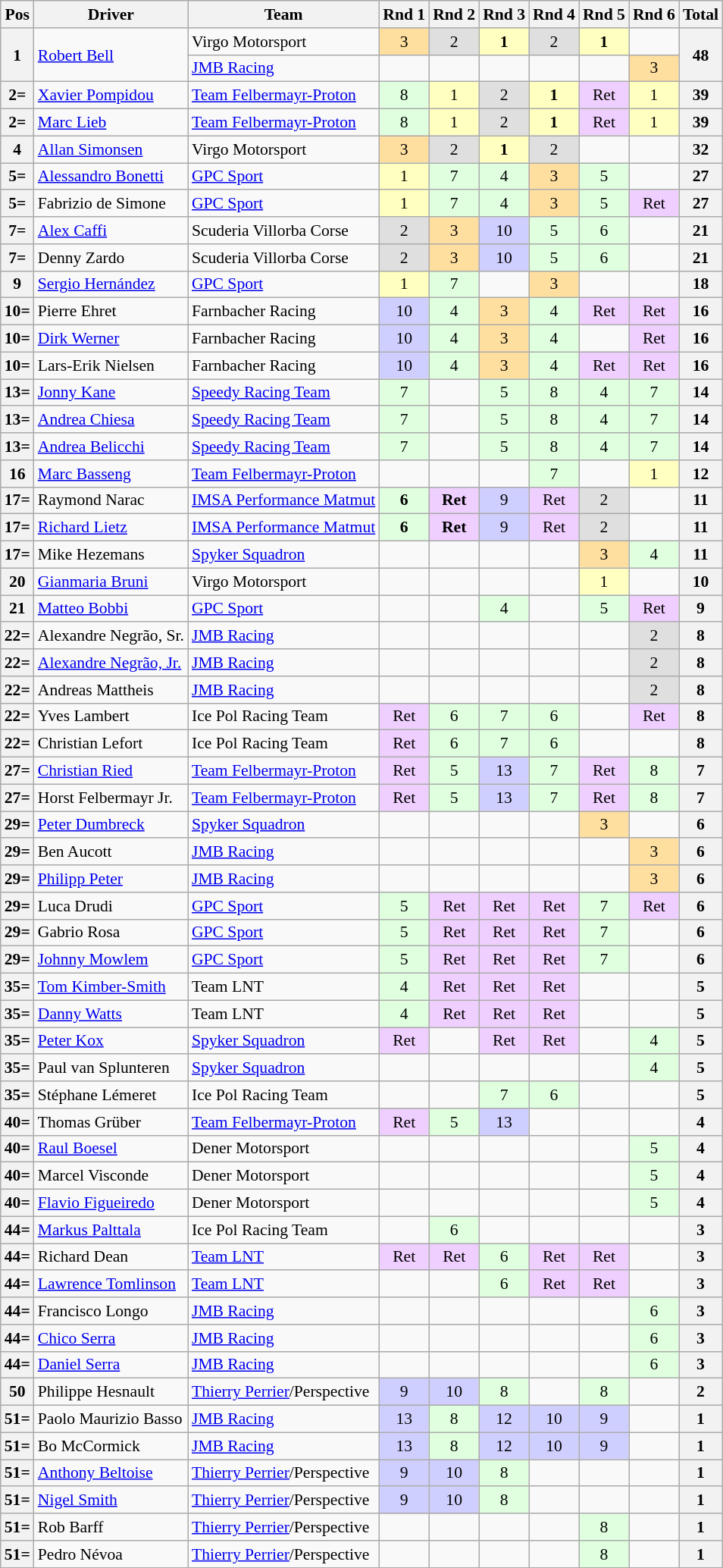<table class="wikitable" style="font-size: 90%;">
<tr>
<th>Pos</th>
<th>Driver</th>
<th>Team</th>
<th>Rnd 1</th>
<th>Rnd 2</th>
<th>Rnd 3</th>
<th>Rnd 4</th>
<th>Rnd 5</th>
<th>Rnd 6</th>
<th>Total</th>
</tr>
<tr>
<th rowspan="2">1</th>
<td rowspan="2"> <a href='#'>Robert Bell</a></td>
<td> Virgo Motorsport</td>
<td align="center" style="background:#FFDF9F;">3</td>
<td align="center" style="background:#DFDFDF;">2</td>
<td align="center" style="background:#FFFFBF;"><strong>1</strong></td>
<td align="center" style="background:#DFDFDF;">2</td>
<td align="center" style="background:#FFFFBF;"><strong>1</strong></td>
<td></td>
<th align="center" rowspan="2">48</th>
</tr>
<tr>
<td> <a href='#'>JMB Racing</a></td>
<td></td>
<td></td>
<td></td>
<td></td>
<td></td>
<td align="center" style="background:#FFDF9F;">3</td>
</tr>
<tr>
<th>2=</th>
<td> <a href='#'>Xavier Pompidou</a></td>
<td> <a href='#'>Team Felbermayr-Proton</a></td>
<td align="center" style="background:#DFFFDF;">8</td>
<td align="center" style="background:#FFFFBF;">1</td>
<td align="center" style="background:#DFDFDF;">2</td>
<td align="center" style="background:#FFFFBF;"><strong>1</strong></td>
<td align="center" style="background:#EFCFFF;">Ret</td>
<td align="center" style="background:#FFFFBF;">1</td>
<th align="center">39</th>
</tr>
<tr>
<th>2=</th>
<td> <a href='#'>Marc Lieb</a></td>
<td> <a href='#'>Team Felbermayr-Proton</a></td>
<td align="center" style="background:#DFFFDF;">8</td>
<td align="center" style="background:#FFFFBF;">1</td>
<td align="center" style="background:#DFDFDF;">2</td>
<td align="center" style="background:#FFFFBF;"><strong>1</strong></td>
<td align="center" style="background:#EFCFFF;">Ret</td>
<td align="center" style="background:#FFFFBF;">1</td>
<th align="center">39</th>
</tr>
<tr>
<th>4</th>
<td> <a href='#'>Allan Simonsen</a></td>
<td> Virgo Motorsport</td>
<td align="center" style="background:#FFDF9F;">3</td>
<td align="center" style="background:#DFDFDF;">2</td>
<td align="center" style="background:#FFFFBF;"><strong>1</strong></td>
<td align="center" style="background:#DFDFDF;">2</td>
<td></td>
<td></td>
<th align="center">32</th>
</tr>
<tr>
<th>5=</th>
<td> <a href='#'>Alessandro Bonetti</a></td>
<td> <a href='#'>GPC Sport</a></td>
<td align="center" style="background:#FFFFBF;">1</td>
<td align="center" style="background:#DFFFDF;">7</td>
<td align="center" style="background:#DFFFDF;">4</td>
<td align="center" style="background:#FFDF9F;">3</td>
<td align="center" style="background:#DFFFDF;">5</td>
<td></td>
<th align="center">27</th>
</tr>
<tr>
<th>5=</th>
<td> Fabrizio de Simone</td>
<td> <a href='#'>GPC Sport</a></td>
<td align="center" style="background:#FFFFBF;">1</td>
<td align="center" style="background:#DFFFDF;">7</td>
<td align="center" style="background:#DFFFDF;">4</td>
<td align="center" style="background:#FFDF9F;">3</td>
<td align="center" style="background:#DFFFDF;">5</td>
<td align="center" style="background:#EFCFFF;">Ret</td>
<th align="center">27</th>
</tr>
<tr>
<th>7=</th>
<td> <a href='#'>Alex Caffi</a></td>
<td> Scuderia Villorba Corse</td>
<td align="center" style="background:#DFDFDF;">2</td>
<td align="center" style="background:#FFDF9F;">3</td>
<td align="center" style="background:#CFCFFF;">10</td>
<td align="center" style="background:#DFFFDF;">5</td>
<td align="center" style="background:#DFFFDF;">6</td>
<td></td>
<th align="center">21</th>
</tr>
<tr>
<th>7=</th>
<td> Denny Zardo</td>
<td> Scuderia Villorba Corse</td>
<td align="center" style="background:#DFDFDF;">2</td>
<td align="center" style="background:#FFDF9F;">3</td>
<td align="center" style="background:#CFCFFF;">10</td>
<td align="center" style="background:#DFFFDF;">5</td>
<td align="center" style="background:#DFFFDF;">6</td>
<td></td>
<th align="center">21</th>
</tr>
<tr>
<th>9</th>
<td> <a href='#'>Sergio Hernández</a></td>
<td> <a href='#'>GPC Sport</a></td>
<td align="center" style="background:#FFFFBF;">1</td>
<td align="center" style="background:#DFFFDF;">7</td>
<td></td>
<td align="center" style="background:#FFDF9F;">3</td>
<td></td>
<td></td>
<th align="center">18</th>
</tr>
<tr>
<th>10=</th>
<td> Pierre Ehret</td>
<td> Farnbacher Racing</td>
<td align="center" style="background:#CFCFFF;">10</td>
<td align="center" style="background:#DFFFDF;">4</td>
<td align="center" style="background:#FFDF9F;">3</td>
<td align="center" style="background:#DFFFDF;">4</td>
<td align="center" style="background:#EFCFFF;">Ret</td>
<td align="center" style="background:#EFCFFF;">Ret</td>
<th align="center">16</th>
</tr>
<tr>
<th>10=</th>
<td> <a href='#'>Dirk Werner</a></td>
<td> Farnbacher Racing</td>
<td align="center" style="background:#CFCFFF;">10</td>
<td align="center" style="background:#DFFFDF;">4</td>
<td align="center" style="background:#FFDF9F;">3</td>
<td align="center" style="background:#DFFFDF;">4</td>
<td></td>
<td align="center" style="background:#EFCFFF;">Ret</td>
<th align="center">16</th>
</tr>
<tr>
<th>10=</th>
<td> Lars-Erik Nielsen</td>
<td> Farnbacher Racing</td>
<td align="center" style="background:#CFCFFF;">10</td>
<td align="center" style="background:#DFFFDF;">4</td>
<td align="center" style="background:#FFDF9F;">3</td>
<td align="center" style="background:#DFFFDF;">4</td>
<td align="center" style="background:#EFCFFF;">Ret</td>
<td align="center" style="background:#EFCFFF;">Ret</td>
<th align="center">16</th>
</tr>
<tr>
<th>13=</th>
<td> <a href='#'>Jonny Kane</a></td>
<td> <a href='#'>Speedy Racing Team</a></td>
<td align="center" style="background:#DFFFDF;">7</td>
<td></td>
<td align="center" style="background:#DFFFDF;">5</td>
<td align="center" style="background:#DFFFDF;">8</td>
<td align="center" style="background:#DFFFDF;">4</td>
<td align="center" style="background:#DFFFDF;">7</td>
<th align="center">14</th>
</tr>
<tr>
<th>13=</th>
<td> <a href='#'>Andrea Chiesa</a></td>
<td> <a href='#'>Speedy Racing Team</a></td>
<td align="center" style="background:#DFFFDF;">7</td>
<td></td>
<td align="center" style="background:#DFFFDF;">5</td>
<td align="center" style="background:#DFFFDF;">8</td>
<td align="center" style="background:#DFFFDF;">4</td>
<td align="center" style="background:#DFFFDF;">7</td>
<th align="center">14</th>
</tr>
<tr>
<th>13=</th>
<td> <a href='#'>Andrea Belicchi</a></td>
<td> <a href='#'>Speedy Racing Team</a></td>
<td align="center" style="background:#DFFFDF;">7</td>
<td></td>
<td align="center" style="background:#DFFFDF;">5</td>
<td align="center" style="background:#DFFFDF;">8</td>
<td align="center" style="background:#DFFFDF;">4</td>
<td align="center" style="background:#DFFFDF;">7</td>
<th align="center">14</th>
</tr>
<tr>
<th>16</th>
<td> <a href='#'>Marc Basseng</a></td>
<td> <a href='#'>Team Felbermayr-Proton</a></td>
<td></td>
<td></td>
<td></td>
<td align="center" style="background:#DFFFDF;">7</td>
<td></td>
<td align="center" style="background:#FFFFBF;">1</td>
<th align="center">12</th>
</tr>
<tr>
<th>17=</th>
<td> Raymond Narac</td>
<td> <a href='#'>IMSA Performance Matmut</a></td>
<td align="center" style="background:#DFFFDF;"><strong>6</strong></td>
<td align="center" style="background:#EFCFFF;"><strong>Ret</strong></td>
<td align="center" style="background:#CFCFFF;">9</td>
<td align="center" style="background:#EFCFFF;">Ret</td>
<td align="center" style="background:#DFDFDF;">2</td>
<td></td>
<th align="center">11</th>
</tr>
<tr>
<th>17=</th>
<td> <a href='#'>Richard Lietz</a></td>
<td> <a href='#'>IMSA Performance Matmut</a></td>
<td align="center" style="background:#DFFFDF;"><strong>6</strong></td>
<td align="center" style="background:#EFCFFF;"><strong>Ret</strong></td>
<td align="center" style="background:#CFCFFF;">9</td>
<td align="center" style="background:#EFCFFF;">Ret</td>
<td align="center" style="background:#DFDFDF;">2</td>
<td></td>
<th align="center">11</th>
</tr>
<tr>
<th>17=</th>
<td> Mike Hezemans</td>
<td> <a href='#'>Spyker Squadron</a></td>
<td></td>
<td></td>
<td></td>
<td></td>
<td align="center" style="background:#FFDF9F;">3</td>
<td align="center" style="background:#DFFFDF;">4</td>
<th align="center">11</th>
</tr>
<tr>
<th>20</th>
<td> <a href='#'>Gianmaria Bruni</a></td>
<td> Virgo Motorsport</td>
<td></td>
<td></td>
<td></td>
<td></td>
<td align="center" style="background:#FFFFBF;">1</td>
<td></td>
<th align="center">10</th>
</tr>
<tr>
<th>21</th>
<td> <a href='#'>Matteo Bobbi</a></td>
<td> <a href='#'>GPC Sport</a></td>
<td></td>
<td></td>
<td align="center" style="background:#DFFFDF;">4</td>
<td></td>
<td align="center" style="background:#DFFFDF;">5</td>
<td align="center" style="background:#EFCFFF;">Ret</td>
<th align="center">9</th>
</tr>
<tr>
<th>22=</th>
<td> Alexandre Negrão, Sr.</td>
<td> <a href='#'>JMB Racing</a></td>
<td></td>
<td></td>
<td></td>
<td></td>
<td></td>
<td align="center" style="background:#DFDFDF;">2</td>
<th align="center">8</th>
</tr>
<tr>
<th>22=</th>
<td> <a href='#'>Alexandre Negrão, Jr.</a></td>
<td> <a href='#'>JMB Racing</a></td>
<td></td>
<td></td>
<td></td>
<td></td>
<td></td>
<td align="center" style="background:#DFDFDF;">2</td>
<th align="center">8</th>
</tr>
<tr>
<th>22=</th>
<td> Andreas Mattheis</td>
<td> <a href='#'>JMB Racing</a></td>
<td></td>
<td></td>
<td></td>
<td></td>
<td></td>
<td align="center" style="background:#DFDFDF;">2</td>
<th align="center">8</th>
</tr>
<tr>
<th>22=</th>
<td> Yves Lambert</td>
<td> Ice Pol Racing Team</td>
<td align="center" style="background:#EFCFFF;">Ret</td>
<td align="center" style="background:#DFFFDF;">6</td>
<td align="center" style="background:#DFFFDF;">7</td>
<td align="center" style="background:#DFFFDF;">6</td>
<td></td>
<td align="center" style="background:#EFCFFF;">Ret</td>
<th align="center">8</th>
</tr>
<tr>
<th>22=</th>
<td> Christian Lefort</td>
<td> Ice Pol Racing Team</td>
<td align="center" style="background:#EFCFFF;">Ret</td>
<td align="center" style="background:#DFFFDF;">6</td>
<td align="center" style="background:#DFFFDF;">7</td>
<td align="center" style="background:#DFFFDF;">6</td>
<td></td>
<td></td>
<th align="center">8</th>
</tr>
<tr>
<th>27=</th>
<td> <a href='#'>Christian Ried</a></td>
<td> <a href='#'>Team Felbermayr-Proton</a></td>
<td align="center" style="background:#EFCFFF;">Ret</td>
<td align="center" style="background:#DFFFDF;">5</td>
<td align="center" style="background:#CFCFFF;">13</td>
<td align="center" style="background:#DFFFDF;">7</td>
<td align="center" style="background:#EFCFFF;">Ret</td>
<td align="center" style="background:#DFFFDF;">8</td>
<th align="center">7</th>
</tr>
<tr>
<th>27=</th>
<td> Horst Felbermayr Jr.</td>
<td> <a href='#'>Team Felbermayr-Proton</a></td>
<td align="center" style="background:#EFCFFF;">Ret</td>
<td align="center" style="background:#DFFFDF;">5</td>
<td align="center" style="background:#CFCFFF;">13</td>
<td align="center" style="background:#DFFFDF;">7</td>
<td align="center" style="background:#EFCFFF;">Ret</td>
<td align="center" style="background:#DFFFDF;">8</td>
<th align="center">7</th>
</tr>
<tr>
<th>29=</th>
<td> <a href='#'>Peter Dumbreck</a></td>
<td> <a href='#'>Spyker Squadron</a></td>
<td></td>
<td></td>
<td></td>
<td></td>
<td align="center" style="background:#FFDF9F;">3</td>
<td></td>
<th align="center">6</th>
</tr>
<tr>
<th>29=</th>
<td> Ben Aucott</td>
<td> <a href='#'>JMB Racing</a></td>
<td></td>
<td></td>
<td></td>
<td></td>
<td></td>
<td align="center" style="background:#FFDF9F;">3</td>
<th align="center">6</th>
</tr>
<tr>
<th>29=</th>
<td> <a href='#'>Philipp Peter</a></td>
<td> <a href='#'>JMB Racing</a></td>
<td></td>
<td></td>
<td></td>
<td></td>
<td></td>
<td align="center" style="background:#FFDF9F;">3</td>
<th align="center">6</th>
</tr>
<tr>
<th>29=</th>
<td> Luca Drudi</td>
<td> <a href='#'>GPC Sport</a></td>
<td align="center" style="background:#DFFFDF;">5</td>
<td align="center" style="background:#EFCFFF;">Ret</td>
<td align="center" style="background:#EFCFFF;">Ret</td>
<td align="center" style="background:#EFCFFF;">Ret</td>
<td align="center" style="background:#DFFFDF;">7</td>
<td align="center" style="background:#EFCFFF;">Ret</td>
<th align="center">6</th>
</tr>
<tr>
<th>29=</th>
<td> Gabrio Rosa</td>
<td> <a href='#'>GPC Sport</a></td>
<td align="center" style="background:#DFFFDF;">5</td>
<td align="center" style="background:#EFCFFF;">Ret</td>
<td align="center" style="background:#EFCFFF;">Ret</td>
<td align="center" style="background:#EFCFFF;">Ret</td>
<td align="center" style="background:#DFFFDF;">7</td>
<td></td>
<th align="center">6</th>
</tr>
<tr>
<th>29=</th>
<td> <a href='#'>Johnny Mowlem</a></td>
<td> <a href='#'>GPC Sport</a></td>
<td align="center" style="background:#DFFFDF;">5</td>
<td align="center" style="background:#EFCFFF;">Ret</td>
<td align="center" style="background:#EFCFFF;">Ret</td>
<td align="center" style="background:#EFCFFF;">Ret</td>
<td align="center" style="background:#DFFFDF;">7</td>
<td></td>
<th align="center">6</th>
</tr>
<tr>
<th>35=</th>
<td> <a href='#'>Tom Kimber-Smith</a></td>
<td> Team LNT</td>
<td align="center" style="background:#DFFFDF;">4</td>
<td align="center" style="background:#EFCFFF;">Ret</td>
<td align="center" style="background:#EFCFFF;">Ret</td>
<td align="center" style="background:#EFCFFF;">Ret</td>
<td></td>
<td></td>
<th align="center">5</th>
</tr>
<tr>
<th>35=</th>
<td> <a href='#'>Danny Watts</a></td>
<td> Team LNT</td>
<td align="center" style="background:#DFFFDF;">4</td>
<td align="center" style="background:#EFCFFF;">Ret</td>
<td align="center" style="background:#EFCFFF;">Ret</td>
<td align="center" style="background:#EFCFFF;">Ret</td>
<td></td>
<td></td>
<th align="center">5</th>
</tr>
<tr>
<th>35=</th>
<td> <a href='#'>Peter Kox</a></td>
<td> <a href='#'>Spyker Squadron</a></td>
<td align="center" style="background:#EFCFFF;">Ret</td>
<td></td>
<td align="center" style="background:#EFCFFF;">Ret</td>
<td align="center" style="background:#EFCFFF;">Ret</td>
<td></td>
<td align="center" style="background:#DFFFDF;">4</td>
<th align="center">5</th>
</tr>
<tr>
<th>35=</th>
<td> Paul van Splunteren</td>
<td> <a href='#'>Spyker Squadron</a></td>
<td></td>
<td></td>
<td></td>
<td></td>
<td></td>
<td align="center" style="background:#DFFFDF;">4</td>
<th align="center">5</th>
</tr>
<tr>
<th>35=</th>
<td> Stéphane Lémeret</td>
<td> Ice Pol Racing Team</td>
<td></td>
<td></td>
<td align="center" style="background:#DFFFDF;">7</td>
<td align="center" style="background:#DFFFDF;">6</td>
<td></td>
<td></td>
<th align="center">5</th>
</tr>
<tr>
<th>40=</th>
<td> Thomas Grüber</td>
<td> <a href='#'>Team Felbermayr-Proton</a></td>
<td align="center" style="background:#EFCFFF;">Ret</td>
<td align="center" style="background:#DFFFDF;">5</td>
<td align="center" style="background:#CFCFFF;">13</td>
<td></td>
<td></td>
<td></td>
<th align="center">4</th>
</tr>
<tr>
<th>40=</th>
<td> <a href='#'>Raul Boesel</a></td>
<td> Dener Motorsport</td>
<td></td>
<td></td>
<td></td>
<td></td>
<td></td>
<td align="center" style="background:#DFFFDF;">5</td>
<th align="center">4</th>
</tr>
<tr>
<th>40=</th>
<td> Marcel Visconde</td>
<td> Dener Motorsport</td>
<td></td>
<td></td>
<td></td>
<td></td>
<td></td>
<td align="center" style="background:#DFFFDF;">5</td>
<th align="center">4</th>
</tr>
<tr>
<th>40=</th>
<td> <a href='#'>Flavio Figueiredo</a></td>
<td> Dener Motorsport</td>
<td></td>
<td></td>
<td></td>
<td></td>
<td></td>
<td align="center" style="background:#DFFFDF;">5</td>
<th align="center">4</th>
</tr>
<tr>
<th>44=</th>
<td> <a href='#'>Markus Palttala</a></td>
<td> Ice Pol Racing Team</td>
<td></td>
<td align="center" style="background:#DFFFDF;">6</td>
<td></td>
<td></td>
<td></td>
<td></td>
<th align="center">3</th>
</tr>
<tr>
<th>44=</th>
<td> Richard Dean</td>
<td> <a href='#'>Team LNT</a></td>
<td align="center" style="background:#EFCFFF;">Ret</td>
<td align="center" style="background:#EFCFFF;">Ret</td>
<td align="center" style="background:#DFFFDF;">6</td>
<td align="center" style="background:#EFCFFF;">Ret</td>
<td align="center" style="background:#EFCFFF;">Ret</td>
<td></td>
<th align="center">3</th>
</tr>
<tr>
<th>44=</th>
<td> <a href='#'>Lawrence Tomlinson</a></td>
<td> <a href='#'>Team LNT</a></td>
<td></td>
<td></td>
<td align="center" style="background:#DFFFDF;">6</td>
<td align="center" style="background:#EFCFFF;">Ret</td>
<td align="center" style="background:#EFCFFF;">Ret</td>
<td></td>
<th align="center">3</th>
</tr>
<tr>
<th>44=</th>
<td> Francisco Longo</td>
<td> <a href='#'>JMB Racing</a></td>
<td></td>
<td></td>
<td></td>
<td></td>
<td></td>
<td align="center" style="background:#DFFFDF;">6</td>
<th align="center">3</th>
</tr>
<tr>
<th>44=</th>
<td> <a href='#'>Chico Serra</a></td>
<td> <a href='#'>JMB Racing</a></td>
<td></td>
<td></td>
<td></td>
<td></td>
<td></td>
<td align="center" style="background:#DFFFDF;">6</td>
<th align="center">3</th>
</tr>
<tr>
<th>44=</th>
<td> <a href='#'>Daniel Serra</a></td>
<td> <a href='#'>JMB Racing</a></td>
<td></td>
<td></td>
<td></td>
<td></td>
<td></td>
<td align="center" style="background:#DFFFDF;">6</td>
<th align="center">3</th>
</tr>
<tr>
<th>50</th>
<td> Philippe Hesnault</td>
<td> <a href='#'>Thierry Perrier</a>/Perspective</td>
<td align="center" style="background:#CFCFFF;">9</td>
<td align="center" style="background:#CFCFFF;">10</td>
<td align="center" style="background:#DFFFDF;">8</td>
<td></td>
<td align="center" style="background:#DFFFDF;">8</td>
<td></td>
<th align="center">2</th>
</tr>
<tr>
<th>51=</th>
<td> Paolo Maurizio Basso</td>
<td> <a href='#'>JMB Racing</a></td>
<td align="center" style="background:#CFCFFF;">13</td>
<td align="center" style="background:#DFFFDF;">8</td>
<td align="center" style="background:#CFCFFF;">12</td>
<td align="center" style="background:#CFCFFF;">10</td>
<td align="center" style="background:#CFCFFF;">9</td>
<td></td>
<th align="center">1</th>
</tr>
<tr>
<th>51=</th>
<td> Bo McCormick</td>
<td> <a href='#'>JMB Racing</a></td>
<td align="center" style="background:#CFCFFF;">13</td>
<td align="center" style="background:#DFFFDF;">8</td>
<td align="center" style="background:#CFCFFF;">12</td>
<td align="center" style="background:#CFCFFF;">10</td>
<td align="center" style="background:#CFCFFF;">9</td>
<td></td>
<th align="center">1</th>
</tr>
<tr>
<th>51=</th>
<td> <a href='#'>Anthony Beltoise</a></td>
<td> <a href='#'>Thierry Perrier</a>/Perspective</td>
<td align="center" style="background:#CFCFFF;">9</td>
<td align="center" style="background:#CFCFFF;">10</td>
<td align="center" style="background:#DFFFDF;">8</td>
<td></td>
<td></td>
<td></td>
<th align="center">1</th>
</tr>
<tr>
<th>51=</th>
<td> <a href='#'>Nigel Smith</a></td>
<td> <a href='#'>Thierry Perrier</a>/Perspective</td>
<td align="center" style="background:#CFCFFF;">9</td>
<td align="center" style="background:#CFCFFF;">10</td>
<td align="center" style="background:#DFFFDF;">8</td>
<td></td>
<td></td>
<td></td>
<th align="center">1</th>
</tr>
<tr>
<th>51=</th>
<td> Rob Barff</td>
<td> <a href='#'>Thierry Perrier</a>/Perspective</td>
<td></td>
<td></td>
<td></td>
<td></td>
<td align="center" style="background:#DFFFDF;">8</td>
<td></td>
<th align="center">1</th>
</tr>
<tr>
<th>51=</th>
<td> Pedro Névoa</td>
<td> <a href='#'>Thierry Perrier</a>/Perspective</td>
<td></td>
<td></td>
<td></td>
<td></td>
<td align="center" style="background:#DFFFDF;">8</td>
<td></td>
<th align="center">1</th>
</tr>
</table>
